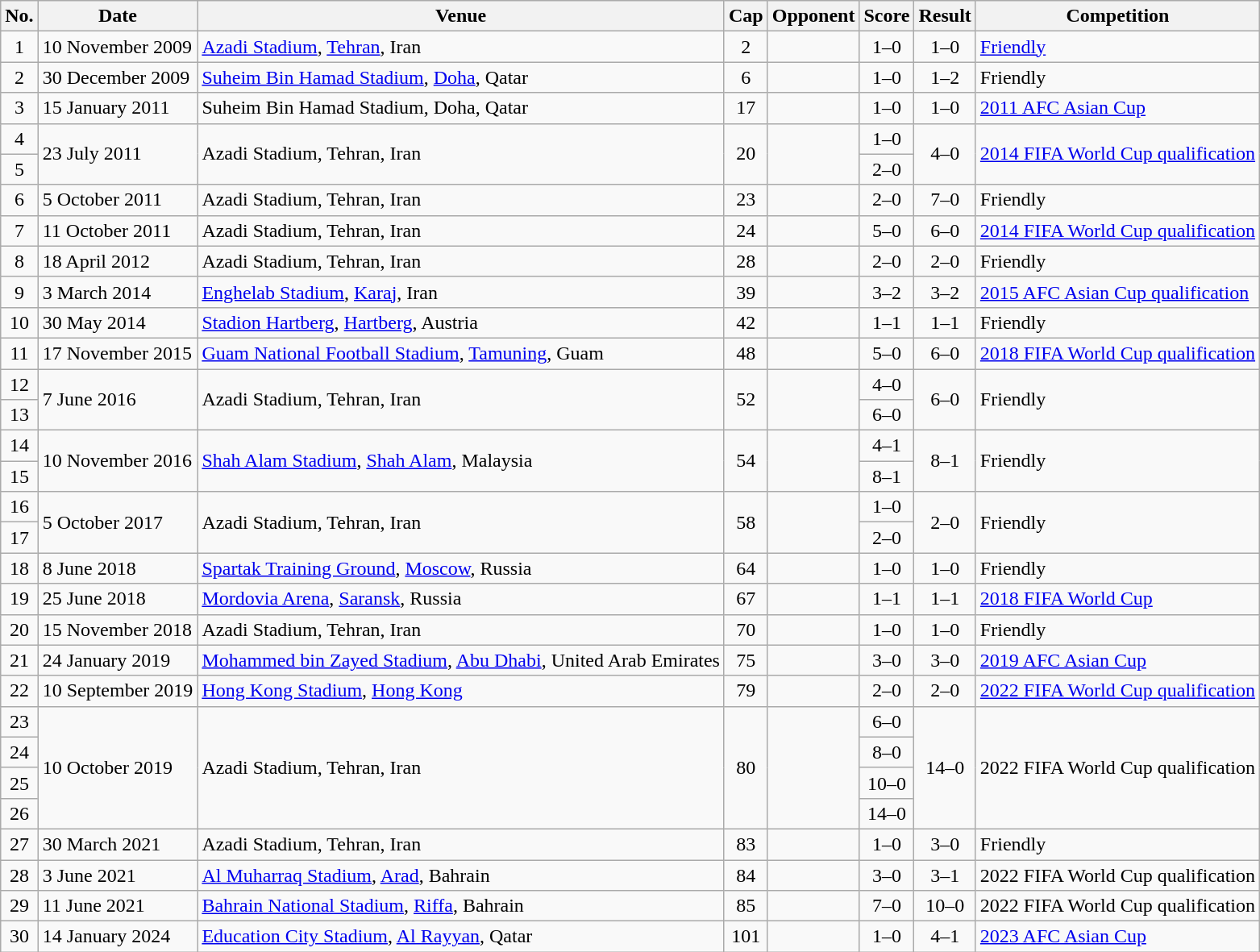<table class="wikitable sortable">
<tr>
<th scope="col">No.</th>
<th scope="col" data-sort-type="date">Date</th>
<th scope="col">Venue</th>
<th scope="col">Cap</th>
<th scope="col">Opponent</th>
<th scope="col">Score</th>
<th scope="col">Result</th>
<th scope="col">Competition</th>
</tr>
<tr>
<td align="center">1</td>
<td>10 November 2009</td>
<td><a href='#'>Azadi Stadium</a>, <a href='#'>Tehran</a>, Iran</td>
<td align="center">2</td>
<td></td>
<td align="center">1–0</td>
<td align="center">1–0</td>
<td><a href='#'>Friendly</a></td>
</tr>
<tr>
<td align="center">2</td>
<td>30 December 2009</td>
<td><a href='#'>Suheim Bin Hamad Stadium</a>, <a href='#'>Doha</a>, Qatar</td>
<td align="center">6</td>
<td></td>
<td align="center">1–0</td>
<td align="center">1–2</td>
<td>Friendly</td>
</tr>
<tr>
<td align="center">3</td>
<td>15 January 2011</td>
<td>Suheim Bin Hamad Stadium, Doha, Qatar</td>
<td align="center">17</td>
<td></td>
<td align="center">1–0</td>
<td align="center">1–0</td>
<td><a href='#'>2011 AFC Asian Cup</a></td>
</tr>
<tr>
<td align="center">4</td>
<td rowspan="2">23 July 2011</td>
<td rowspan="2">Azadi Stadium, Tehran, Iran</td>
<td rowspan="2" align="center">20</td>
<td rowspan="2"></td>
<td align="center">1–0</td>
<td rowspan="2" align="center">4–0</td>
<td rowspan="2"><a href='#'>2014 FIFA World Cup qualification</a></td>
</tr>
<tr>
<td align="center">5</td>
<td align="center">2–0</td>
</tr>
<tr>
<td align="center">6</td>
<td>5 October 2011</td>
<td>Azadi Stadium, Tehran, Iran</td>
<td align="center">23</td>
<td></td>
<td align="center">2–0</td>
<td align="center">7–0</td>
<td>Friendly</td>
</tr>
<tr>
<td align="center">7</td>
<td>11 October 2011</td>
<td>Azadi Stadium, Tehran, Iran</td>
<td align="center">24</td>
<td></td>
<td align="center">5–0</td>
<td align="center">6–0</td>
<td><a href='#'>2014 FIFA World Cup qualification</a></td>
</tr>
<tr>
<td align="center">8</td>
<td>18 April 2012</td>
<td>Azadi Stadium, Tehran, Iran</td>
<td align="center">28</td>
<td></td>
<td align="center">2–0</td>
<td align="center">2–0</td>
<td>Friendly</td>
</tr>
<tr>
<td align="center">9</td>
<td>3 March 2014</td>
<td><a href='#'>Enghelab Stadium</a>, <a href='#'>Karaj</a>, Iran</td>
<td align="center">39</td>
<td></td>
<td align="center">3–2</td>
<td align="center">3–2</td>
<td><a href='#'>2015 AFC Asian Cup qualification</a></td>
</tr>
<tr>
<td align="center">10</td>
<td>30 May 2014</td>
<td><a href='#'>Stadion Hartberg</a>, <a href='#'>Hartberg</a>, Austria</td>
<td align="center">42</td>
<td></td>
<td align="center">1–1</td>
<td align="center">1–1</td>
<td>Friendly</td>
</tr>
<tr>
<td align="center">11</td>
<td>17 November 2015</td>
<td><a href='#'>Guam National Football Stadium</a>, <a href='#'>Tamuning</a>, Guam</td>
<td align="center">48</td>
<td></td>
<td align="center">5–0</td>
<td align="center">6–0</td>
<td><a href='#'>2018 FIFA World Cup qualification</a></td>
</tr>
<tr>
<td align="center">12</td>
<td rowspan="2">7 June 2016</td>
<td rowspan="2">Azadi Stadium, Tehran, Iran</td>
<td rowspan="2" align="center">52</td>
<td rowspan="2"></td>
<td align="center">4–0</td>
<td rowspan="2" align="center">6–0</td>
<td rowspan="2">Friendly</td>
</tr>
<tr>
<td align="center">13</td>
<td align="center">6–0</td>
</tr>
<tr>
<td align="center">14</td>
<td rowspan="2">10 November 2016</td>
<td rowspan="2"><a href='#'>Shah Alam Stadium</a>, <a href='#'>Shah Alam</a>, Malaysia</td>
<td rowspan="2" align="center">54</td>
<td rowspan="2"></td>
<td align="center">4–1</td>
<td rowspan="2" align="center">8–1</td>
<td rowspan="2">Friendly</td>
</tr>
<tr>
<td align="center">15</td>
<td align="center">8–1</td>
</tr>
<tr>
<td align="center">16</td>
<td rowspan="2">5 October 2017</td>
<td rowspan="2">Azadi Stadium, Tehran, Iran</td>
<td rowspan="2" align="center">58</td>
<td rowspan="2"></td>
<td align="center">1–0</td>
<td rowspan="2" align="center">2–0</td>
<td rowspan="2">Friendly</td>
</tr>
<tr>
<td align="center">17</td>
<td align="center">2–0</td>
</tr>
<tr>
<td align="center">18</td>
<td>8 June 2018</td>
<td><a href='#'>Spartak Training Ground</a>, <a href='#'>Moscow</a>, Russia</td>
<td align="center">64</td>
<td></td>
<td align="center">1–0</td>
<td align="center">1–0</td>
<td>Friendly</td>
</tr>
<tr>
<td align="center">19</td>
<td>25 June 2018</td>
<td><a href='#'>Mordovia Arena</a>, <a href='#'>Saransk</a>, Russia</td>
<td align="center">67</td>
<td></td>
<td align="center">1–1</td>
<td align="center">1–1</td>
<td><a href='#'>2018 FIFA World Cup</a></td>
</tr>
<tr>
<td align="center">20</td>
<td>15 November 2018</td>
<td>Azadi Stadium, Tehran, Iran</td>
<td align="center">70</td>
<td></td>
<td align="center">1–0</td>
<td align="center">1–0</td>
<td>Friendly</td>
</tr>
<tr>
<td align="center">21</td>
<td>24 January 2019</td>
<td><a href='#'>Mohammed bin Zayed Stadium</a>, <a href='#'>Abu Dhabi</a>, United Arab Emirates</td>
<td align="center">75</td>
<td></td>
<td align="center">3–0</td>
<td align="center">3–0</td>
<td rowspan=1><a href='#'>2019 AFC Asian Cup</a></td>
</tr>
<tr>
<td align="center">22</td>
<td>10 September 2019</td>
<td><a href='#'>Hong Kong Stadium</a>, <a href='#'>Hong Kong</a></td>
<td align="center">79</td>
<td></td>
<td align="center">2–0</td>
<td align="center">2–0</td>
<td><a href='#'>2022 FIFA World Cup qualification</a></td>
</tr>
<tr>
<td align="center">23</td>
<td rowspan="4">10 October 2019</td>
<td rowspan="4">Azadi Stadium, Tehran, Iran</td>
<td rowspan="4" align="center">80</td>
<td rowspan="4"></td>
<td align="center">6–0</td>
<td rowspan="4" align="center">14–0</td>
<td rowspan="4">2022 FIFA World Cup qualification</td>
</tr>
<tr>
<td align="center">24</td>
<td align="center">8–0</td>
</tr>
<tr>
<td align="center">25</td>
<td align="center">10–0</td>
</tr>
<tr>
<td align="center">26</td>
<td align="center">14–0</td>
</tr>
<tr>
<td align="center">27</td>
<td>30 March 2021</td>
<td>Azadi Stadium, Tehran, Iran</td>
<td align="center">83</td>
<td></td>
<td align="center">1–0</td>
<td align="center">3–0</td>
<td>Friendly</td>
</tr>
<tr>
<td align="center">28</td>
<td>3 June 2021</td>
<td><a href='#'>Al Muharraq Stadium</a>, <a href='#'>Arad</a>, Bahrain</td>
<td align="center">84</td>
<td></td>
<td align="center">3–0</td>
<td align="center">3–1</td>
<td>2022 FIFA World Cup qualification</td>
</tr>
<tr>
<td align="center">29</td>
<td>11 June 2021</td>
<td><a href='#'>Bahrain National Stadium</a>, <a href='#'>Riffa</a>, Bahrain</td>
<td align="center">85</td>
<td></td>
<td align="center">7–0</td>
<td align="center">10–0</td>
<td>2022 FIFA World Cup qualification</td>
</tr>
<tr>
<td align="center">30</td>
<td>14 January 2024</td>
<td><a href='#'>Education City Stadium</a>, <a href='#'>Al Rayyan</a>, Qatar</td>
<td align="center">101</td>
<td></td>
<td align="center">1–0</td>
<td align="center">4–1</td>
<td><a href='#'>2023 AFC Asian Cup</a></td>
</tr>
</table>
